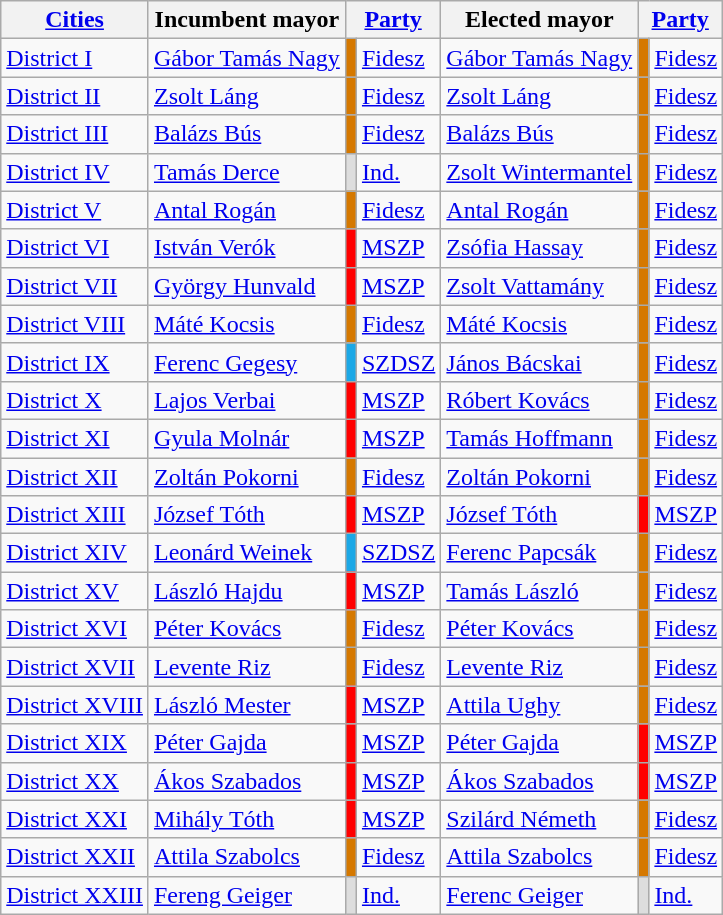<table class="wikitable sortable centre">
<tr>
<th><a href='#'>Cities</a></th>
<th>Incumbent mayor</th>
<th colspan=2><a href='#'>Party</a></th>
<th>Elected mayor</th>
<th colspan=2><a href='#'>Party</a></th>
</tr>
<tr>
<td><a href='#'>District I</a></td>
<td><a href='#'>Gábor Tamás Nagy</a></td>
<td bgcolor="#D57800"></td>
<td><a href='#'>Fidesz</a></td>
<td><a href='#'>Gábor Tamás Nagy</a></td>
<td bgcolor="#D57800"></td>
<td><a href='#'>Fidesz</a></td>
</tr>
<tr>
<td><a href='#'>District II</a></td>
<td><a href='#'>Zsolt Láng</a></td>
<td bgcolor="#D57800"></td>
<td><a href='#'>Fidesz</a></td>
<td><a href='#'>Zsolt Láng</a></td>
<td bgcolor="#D57800"></td>
<td><a href='#'>Fidesz</a></td>
</tr>
<tr>
<td><a href='#'>District III</a></td>
<td><a href='#'>Balázs Bús</a></td>
<td bgcolor="#D57800"></td>
<td><a href='#'>Fidesz</a></td>
<td><a href='#'>Balázs Bús</a></td>
<td bgcolor="#D57800"></td>
<td><a href='#'>Fidesz</a></td>
</tr>
<tr>
<td><a href='#'>District IV</a></td>
<td><a href='#'>Tamás Derce</a></td>
<td bgcolor="#DDDDDD"></td>
<td><a href='#'>Ind.</a></td>
<td><a href='#'>Zsolt Wintermantel</a></td>
<td bgcolor="#D57800"></td>
<td><a href='#'>Fidesz</a></td>
</tr>
<tr>
<td><a href='#'>District V</a></td>
<td><a href='#'>Antal Rogán</a></td>
<td bgcolor="#D57800"></td>
<td><a href='#'>Fidesz</a></td>
<td><a href='#'>Antal Rogán</a></td>
<td bgcolor="#D57800"></td>
<td><a href='#'>Fidesz</a></td>
</tr>
<tr>
<td><a href='#'>District VI</a></td>
<td><a href='#'>István Verók</a></td>
<td bgcolor="#FF0000"></td>
<td><a href='#'>MSZP</a></td>
<td><a href='#'>Zsófia Hassay</a></td>
<td bgcolor="#D57800"></td>
<td><a href='#'>Fidesz</a></td>
</tr>
<tr>
<td><a href='#'>District VII</a></td>
<td><a href='#'>György Hunvald</a></td>
<td bgcolor="#FF0000"></td>
<td><a href='#'>MSZP</a></td>
<td><a href='#'>Zsolt Vattamány</a></td>
<td bgcolor="#D57800"></td>
<td><a href='#'>Fidesz</a></td>
</tr>
<tr>
<td><a href='#'>District VIII</a></td>
<td><a href='#'>Máté Kocsis</a></td>
<td bgcolor="#D57800"></td>
<td><a href='#'>Fidesz</a></td>
<td><a href='#'>Máté Kocsis</a></td>
<td bgcolor="#D57800"></td>
<td><a href='#'>Fidesz</a></td>
</tr>
<tr>
<td><a href='#'>District IX</a></td>
<td><a href='#'>Ferenc Gegesy</a></td>
<td bgcolor="#1CA8E6"></td>
<td><a href='#'>SZDSZ</a></td>
<td><a href='#'>János Bácskai</a></td>
<td bgcolor="#D57800"></td>
<td><a href='#'>Fidesz</a></td>
</tr>
<tr>
<td><a href='#'>District X</a></td>
<td><a href='#'>Lajos Verbai</a></td>
<td bgcolor="#FF0000"></td>
<td><a href='#'>MSZP</a></td>
<td><a href='#'>Róbert Kovács</a></td>
<td bgcolor="#D57800"></td>
<td><a href='#'>Fidesz</a></td>
</tr>
<tr>
<td><a href='#'>District XI</a></td>
<td><a href='#'>Gyula Molnár</a></td>
<td bgcolor="#FF0000"></td>
<td><a href='#'>MSZP</a></td>
<td><a href='#'>Tamás Hoffmann</a></td>
<td bgcolor="#D57800"></td>
<td><a href='#'>Fidesz</a></td>
</tr>
<tr>
<td><a href='#'>District XII</a></td>
<td><a href='#'>Zoltán Pokorni</a></td>
<td bgcolor="#D57800"></td>
<td><a href='#'>Fidesz</a></td>
<td><a href='#'>Zoltán Pokorni</a></td>
<td bgcolor="#D57800"></td>
<td><a href='#'>Fidesz</a></td>
</tr>
<tr>
<td><a href='#'>District XIII</a></td>
<td><a href='#'>József Tóth</a></td>
<td bgcolor="#FF0000"></td>
<td><a href='#'>MSZP</a></td>
<td><a href='#'>József Tóth</a></td>
<td bgcolor="#FF0000"></td>
<td><a href='#'>MSZP</a></td>
</tr>
<tr>
<td><a href='#'>District XIV</a></td>
<td><a href='#'>Leonárd Weinek</a></td>
<td bgcolor="#1CA8E6"></td>
<td><a href='#'>SZDSZ</a></td>
<td><a href='#'>Ferenc Papcsák</a></td>
<td bgcolor="#D57800"></td>
<td><a href='#'>Fidesz</a></td>
</tr>
<tr>
<td><a href='#'>District XV</a></td>
<td><a href='#'>László Hajdu</a></td>
<td bgcolor="#FF0000"></td>
<td><a href='#'>MSZP</a></td>
<td><a href='#'>Tamás László</a></td>
<td bgcolor="#D57800"></td>
<td><a href='#'>Fidesz</a></td>
</tr>
<tr>
<td><a href='#'>District XVI</a></td>
<td><a href='#'>Péter Kovács</a></td>
<td bgcolor="#D57800"></td>
<td><a href='#'>Fidesz</a></td>
<td><a href='#'>Péter Kovács</a></td>
<td bgcolor="#D57800"></td>
<td><a href='#'>Fidesz</a></td>
</tr>
<tr>
<td><a href='#'>District XVII</a></td>
<td><a href='#'>Levente Riz</a></td>
<td bgcolor="#D57800"></td>
<td><a href='#'>Fidesz</a></td>
<td><a href='#'>Levente Riz</a></td>
<td bgcolor="#D57800"></td>
<td><a href='#'>Fidesz</a></td>
</tr>
<tr>
<td><a href='#'>District XVIII</a></td>
<td><a href='#'>László Mester</a></td>
<td bgcolor="#FF0000"></td>
<td><a href='#'>MSZP</a></td>
<td><a href='#'>Attila Ughy</a></td>
<td bgcolor="#D57800"></td>
<td><a href='#'>Fidesz</a></td>
</tr>
<tr>
<td><a href='#'>District XIX</a></td>
<td><a href='#'>Péter Gajda</a></td>
<td bgcolor="#FF0000"></td>
<td><a href='#'>MSZP</a></td>
<td><a href='#'>Péter Gajda</a></td>
<td bgcolor="#FF0000"></td>
<td><a href='#'>MSZP</a></td>
</tr>
<tr>
<td><a href='#'>District XX</a></td>
<td><a href='#'>Ákos Szabados</a></td>
<td bgcolor="#FF0000"></td>
<td><a href='#'>MSZP</a></td>
<td><a href='#'>Ákos Szabados</a></td>
<td bgcolor="#FF0000"></td>
<td><a href='#'>MSZP</a></td>
</tr>
<tr>
<td><a href='#'>District XXI</a></td>
<td><a href='#'>Mihály Tóth</a></td>
<td bgcolor="#FF0000"></td>
<td><a href='#'>MSZP</a></td>
<td><a href='#'>Szilárd Németh</a></td>
<td bgcolor="#D57800"></td>
<td><a href='#'>Fidesz</a></td>
</tr>
<tr>
<td><a href='#'>District XXII</a></td>
<td><a href='#'>Attila Szabolcs</a></td>
<td bgcolor="#D57800"></td>
<td><a href='#'>Fidesz</a></td>
<td><a href='#'>Attila Szabolcs</a></td>
<td bgcolor="#D57800"></td>
<td><a href='#'>Fidesz</a></td>
</tr>
<tr>
<td><a href='#'>District XXIII</a></td>
<td><a href='#'>Fereng Geiger</a></td>
<td bgcolor="#DDDDDD"></td>
<td><a href='#'>Ind.</a></td>
<td><a href='#'>Ferenc Geiger</a></td>
<td bgcolor="#DDDDDD"></td>
<td><a href='#'>Ind.</a></td>
</tr>
</table>
